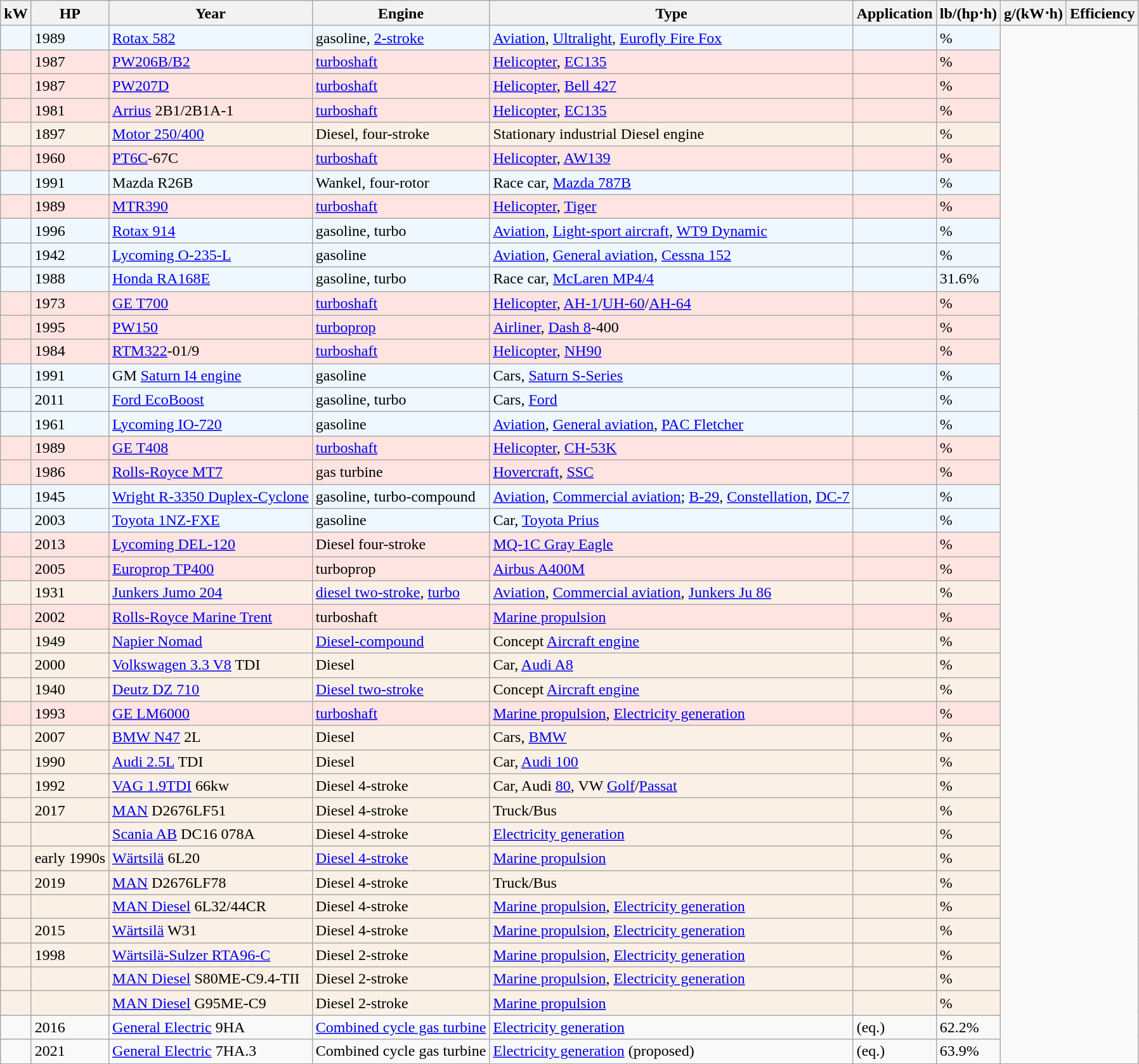<table class="wikitable sortable">
<tr>
<th>kW</th>
<th>HP</th>
<th>Year</th>
<th>Engine</th>
<th>Type</th>
<th>Application</th>
<th>lb/(hp⋅h)</th>
<th>g/(kW⋅h)</th>
<th>Efficiency</th>
</tr>
<tr style="background-color: AliceBlue">
<td></td>
<td>1989</td>
<td><a href='#'>Rotax 582</a></td>
<td>gasoline, <a href='#'>2-stroke</a></td>
<td><a href='#'>Aviation</a>, <a href='#'>Ultralight</a>, <a href='#'>Eurofly Fire Fox</a></td>
<td></td>
<td>%</td>
</tr>
<tr style="background-color: MistyRose">
<td></td>
<td>1987</td>
<td><a href='#'>PW206B/B2</a></td>
<td><a href='#'>turboshaft</a></td>
<td><a href='#'>Helicopter</a>, <a href='#'>EC135</a></td>
<td></td>
<td>%</td>
</tr>
<tr style="background-color: MistyRose">
<td></td>
<td>1987</td>
<td><a href='#'>PW207D</a></td>
<td><a href='#'>turboshaft</a></td>
<td><a href='#'>Helicopter</a>, <a href='#'>Bell 427</a></td>
<td></td>
<td>%</td>
</tr>
<tr style="background-color: MistyRose">
<td></td>
<td>1981</td>
<td><a href='#'>Arrius</a> 2B1/2B1A-1</td>
<td><a href='#'>turboshaft</a></td>
<td><a href='#'>Helicopter</a>, <a href='#'>EC135</a></td>
<td></td>
<td>%</td>
</tr>
<tr style="background-color: Linen">
<td></td>
<td>1897</td>
<td><a href='#'>Motor 250/400</a></td>
<td>Diesel, four-stroke</td>
<td>Stationary industrial Diesel engine</td>
<td></td>
<td>%</td>
</tr>
<tr style="background-color: MistyRose">
<td></td>
<td>1960</td>
<td><a href='#'>PT6C</a>-67C</td>
<td><a href='#'>turboshaft</a></td>
<td><a href='#'>Helicopter</a>, <a href='#'>AW139</a></td>
<td></td>
<td>%</td>
</tr>
<tr style="background-color: AliceBlue">
<td></td>
<td>1991</td>
<td>Mazda R26B</td>
<td>Wankel, four-rotor</td>
<td>Race car, <a href='#'>Mazda 787B</a></td>
<td></td>
<td>%</td>
</tr>
<tr style="background-color: MistyRose">
<td></td>
<td>1989</td>
<td><a href='#'>MTR390</a></td>
<td><a href='#'>turboshaft</a></td>
<td><a href='#'>Helicopter</a>, <a href='#'>Tiger</a></td>
<td></td>
<td>%</td>
</tr>
<tr style="background-color: AliceBlue">
<td></td>
<td>1996</td>
<td><a href='#'>Rotax 914</a></td>
<td>gasoline, turbo</td>
<td><a href='#'>Aviation</a>, <a href='#'>Light-sport aircraft</a>, <a href='#'>WT9 Dynamic</a></td>
<td></td>
<td>%</td>
</tr>
<tr style="background-color: AliceBlue">
<td></td>
<td>1942</td>
<td><a href='#'>Lycoming O-235-L</a></td>
<td>gasoline</td>
<td><a href='#'>Aviation</a>, <a href='#'>General aviation</a>, <a href='#'>Cessna 152</a></td>
<td> </td>
<td>%</td>
</tr>
<tr style="background-color: AliceBlue">
<td></td>
<td>1988</td>
<td><a href='#'>Honda RA168E</a></td>
<td>gasoline, turbo</td>
<td>Race car, <a href='#'>McLaren MP4/4</a></td>
<td></td>
<td>31.6%</td>
</tr>
<tr style="background-color: MistyRose">
<td></td>
<td>1973</td>
<td><a href='#'>GE T700</a></td>
<td><a href='#'>turboshaft</a></td>
<td><a href='#'>Helicopter</a>, <a href='#'>AH-1</a>/<a href='#'>UH-60</a>/<a href='#'>AH-64</a></td>
<td></td>
<td>%</td>
</tr>
<tr style="background-color: MistyRose">
<td></td>
<td>1995</td>
<td><a href='#'>PW150</a></td>
<td><a href='#'>turboprop</a></td>
<td><a href='#'>Airliner</a>, <a href='#'>Dash 8</a>-400</td>
<td></td>
<td>%</td>
</tr>
<tr style="background-color: MistyRose">
<td></td>
<td>1984</td>
<td><a href='#'>RTM322</a>-01/9</td>
<td><a href='#'>turboshaft</a></td>
<td><a href='#'>Helicopter</a>, <a href='#'>NH90</a></td>
<td></td>
<td>%</td>
</tr>
<tr style="background-color: AliceBlue">
<td></td>
<td>1991</td>
<td>GM <a href='#'>Saturn I4 engine</a></td>
<td>gasoline</td>
<td>Cars, <a href='#'>Saturn S-Series</a></td>
<td></td>
<td>%</td>
</tr>
<tr style="background-color: AliceBlue">
<td></td>
<td>2011</td>
<td><a href='#'>Ford EcoBoost</a></td>
<td>gasoline, turbo</td>
<td>Cars, <a href='#'>Ford</a></td>
<td></td>
<td>%</td>
</tr>
<tr style="background-color: AliceBlue">
<td></td>
<td>1961</td>
<td><a href='#'>Lycoming IO-720</a></td>
<td>gasoline</td>
<td><a href='#'>Aviation</a>, <a href='#'>General aviation</a>, <a href='#'>PAC Fletcher</a></td>
<td> </td>
<td>%</td>
</tr>
<tr style="background-color: MistyRose">
<td></td>
<td>1989</td>
<td><a href='#'>GE T408</a></td>
<td><a href='#'>turboshaft</a></td>
<td><a href='#'>Helicopter</a>, <a href='#'>CH-53K</a></td>
<td></td>
<td>%</td>
</tr>
<tr style="background-color: MistyRose">
<td></td>
<td>1986</td>
<td><a href='#'>Rolls-Royce MT7</a></td>
<td>gas turbine</td>
<td><a href='#'>Hovercraft</a>, <a href='#'>SSC</a></td>
<td></td>
<td>%</td>
</tr>
<tr style="background-color: AliceBlue">
<td></td>
<td>1945</td>
<td><a href='#'>Wright R-3350 Duplex-Cyclone</a></td>
<td>gasoline, turbo-compound</td>
<td><a href='#'>Aviation</a>, <a href='#'>Commercial aviation</a>; <a href='#'>B-29</a>, <a href='#'>Constellation</a>, <a href='#'>DC-7</a></td>
<td></td>
<td>%</td>
</tr>
<tr style="background-color: AliceBlue">
<td></td>
<td>2003</td>
<td><a href='#'>Toyota 1NZ-FXE</a></td>
<td>gasoline</td>
<td>Car, <a href='#'>Toyota Prius</a></td>
<td></td>
<td>%</td>
</tr>
<tr style="background-color: MistyRose">
<td></td>
<td>2013</td>
<td><a href='#'>Lycoming DEL-120</a></td>
<td>Diesel four-stroke</td>
<td><a href='#'>MQ-1C Gray Eagle</a></td>
<td></td>
<td>%</td>
</tr>
<tr style="background-color: MistyRose">
<td></td>
<td>2005</td>
<td><a href='#'>Europrop TP400</a></td>
<td>turboprop</td>
<td><a href='#'>Airbus A400M</a></td>
<td></td>
<td>%</td>
</tr>
<tr style="background-color: Linen">
<td></td>
<td>1931</td>
<td><a href='#'>Junkers Jumo 204</a></td>
<td><a href='#'>diesel two-stroke</a>, <a href='#'>turbo</a></td>
<td><a href='#'>Aviation</a>, <a href='#'>Commercial aviation</a>, <a href='#'>Junkers Ju 86</a></td>
<td></td>
<td>%</td>
</tr>
<tr style="background-color: MistyRose">
<td></td>
<td>2002</td>
<td><a href='#'>Rolls-Royce Marine Trent</a></td>
<td>turboshaft</td>
<td><a href='#'>Marine propulsion</a></td>
<td></td>
<td>%</td>
</tr>
<tr style="background-color: Linen">
<td></td>
<td>1949</td>
<td><a href='#'>Napier Nomad</a></td>
<td><a href='#'>Diesel-compound</a></td>
<td>Concept <a href='#'>Aircraft engine</a></td>
<td></td>
<td>%</td>
</tr>
<tr style="background-color: Linen">
<td></td>
<td>2000</td>
<td><a href='#'>Volkswagen 3.3 V8</a> TDI</td>
<td>Diesel</td>
<td>Car, <a href='#'>Audi A8</a></td>
<td></td>
<td>%</td>
</tr>
<tr style="background-color: Linen">
<td></td>
<td>1940</td>
<td><a href='#'>Deutz DZ 710</a></td>
<td><a href='#'>Diesel two-stroke</a></td>
<td>Concept <a href='#'>Aircraft engine</a></td>
<td></td>
<td>%</td>
</tr>
<tr style="background-color: MistyRose">
<td></td>
<td>1993</td>
<td><a href='#'>GE LM6000</a></td>
<td><a href='#'>turboshaft</a></td>
<td><a href='#'>Marine propulsion</a>, <a href='#'>Electricity generation</a></td>
<td></td>
<td>%</td>
</tr>
<tr style="background-color: Linen">
<td></td>
<td>2007</td>
<td><a href='#'>BMW N47</a> 2L</td>
<td>Diesel</td>
<td>Cars, <a href='#'>BMW</a></td>
<td></td>
<td>%</td>
</tr>
<tr style="background-color: Linen">
<td></td>
<td>1990</td>
<td><a href='#'>Audi 2.5L</a> TDI</td>
<td>Diesel</td>
<td>Car, <a href='#'>Audi 100</a></td>
<td></td>
<td>%</td>
</tr>
<tr style="background-color: Linen">
<td></td>
<td>1992</td>
<td><a href='#'>VAG 1.9TDI</a> 66kw</td>
<td>Diesel 4-stroke</td>
<td>Car, Audi <a href='#'>80</a>, VW <a href='#'>Golf</a>/<a href='#'>Passat</a></td>
<td></td>
<td>%</td>
</tr>
<tr style="background-color: Linen">
<td></td>
<td>2017</td>
<td><a href='#'>MAN</a> D2676LF51</td>
<td>Diesel 4-stroke</td>
<td>Truck/Bus</td>
<td></td>
<td>%</td>
</tr>
<tr style="background-color: Linen">
<td></td>
<td></td>
<td><a href='#'>Scania AB</a> DC16 078A</td>
<td>Diesel 4-stroke</td>
<td><a href='#'>Electricity generation</a></td>
<td></td>
<td>%</td>
</tr>
<tr style="background-color: Linen">
<td></td>
<td>early 1990s</td>
<td><a href='#'>Wärtsilä</a> 6L20</td>
<td><a href='#'>Diesel 4-stroke</a></td>
<td><a href='#'>Marine propulsion</a></td>
<td></td>
<td>%</td>
</tr>
<tr style="background-color: Linen">
<td></td>
<td>2019</td>
<td><a href='#'>MAN</a> D2676LF78</td>
<td>Diesel 4-stroke</td>
<td>Truck/Bus</td>
<td></td>
<td>%</td>
</tr>
<tr style="background-color: Linen">
<td></td>
<td></td>
<td><a href='#'>MAN Diesel</a> 6L32/44CR</td>
<td>Diesel 4-stroke</td>
<td><a href='#'>Marine propulsion</a>, <a href='#'>Electricity generation</a></td>
<td></td>
<td>%</td>
</tr>
<tr style="background-color: Linen">
<td></td>
<td>2015</td>
<td><a href='#'>Wärtsilä</a> W31</td>
<td>Diesel 4-stroke</td>
<td><a href='#'>Marine propulsion</a>, <a href='#'>Electricity generation</a></td>
<td></td>
<td>%</td>
</tr>
<tr style="background-color: Linen">
<td></td>
<td>1998</td>
<td><a href='#'>Wärtsilä-Sulzer RTA96-C</a></td>
<td>Diesel 2-stroke</td>
<td><a href='#'>Marine propulsion</a>, <a href='#'>Electricity generation</a></td>
<td></td>
<td>%</td>
</tr>
<tr style="background-color: Linen">
<td></td>
<td></td>
<td><a href='#'>MAN Diesel</a> S80ME-C9.4-TII</td>
<td>Diesel 2-stroke</td>
<td><a href='#'>Marine propulsion</a>, <a href='#'>Electricity generation</a></td>
<td></td>
<td>%</td>
</tr>
<tr style="background-color: Linen">
<td></td>
<td></td>
<td><a href='#'>MAN Diesel</a> G95ME-C9</td>
<td>Diesel 2-stroke</td>
<td><a href='#'>Marine propulsion</a></td>
<td></td>
<td>%</td>
</tr>
<tr>
<td></td>
<td>2016</td>
<td><a href='#'>General Electric</a> 9HA</td>
<td><a href='#'>Combined cycle gas turbine</a></td>
<td><a href='#'>Electricity generation</a></td>
<td> (eq.)</td>
<td>62.2%</td>
</tr>
<tr>
<td></td>
<td>2021</td>
<td><a href='#'>General Electric</a> 7HA.3</td>
<td>Combined cycle gas turbine</td>
<td><a href='#'>Electricity generation</a> (proposed)</td>
<td> (eq.)</td>
<td>63.9%</td>
</tr>
</table>
